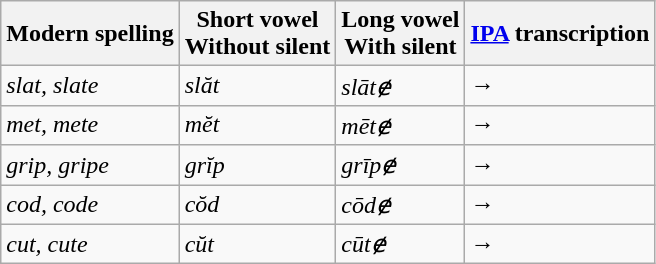<table class="wikitable">
<tr>
<th>Modern spelling</th>
<th>Short vowel<br>Without silent </th>
<th>Long vowel<br>With silent </th>
<th><a href='#'>IPA</a> transcription</th>
</tr>
<tr>
<td><em>slat, slate</em></td>
<td><em>slăt</em></td>
<td><em>slātɇ</em></td>
<td> → </td>
</tr>
<tr>
<td><em>met, mete</em></td>
<td><em>mĕt</em></td>
<td><em>mētɇ</em></td>
<td> → </td>
</tr>
<tr>
<td><em>grip, gripe</em></td>
<td><em>grĭp</em></td>
<td><em>grīpɇ</em></td>
<td> → </td>
</tr>
<tr>
<td><em>cod, code</em></td>
<td><em>cŏd</em></td>
<td><em>cōdɇ</em></td>
<td> → </td>
</tr>
<tr>
<td><em>cut, cute</em></td>
<td><em>cŭt</em></td>
<td><em>cūtɇ</em></td>
<td> → </td>
</tr>
</table>
